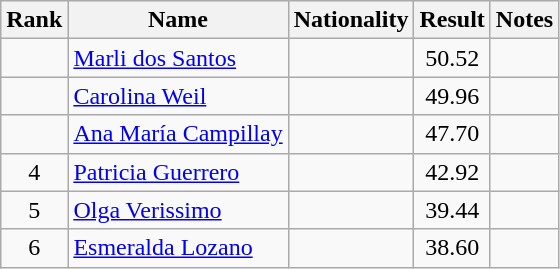<table class="wikitable sortable" style="text-align:center">
<tr>
<th>Rank</th>
<th>Name</th>
<th>Nationality</th>
<th>Result</th>
<th>Notes</th>
</tr>
<tr>
<td></td>
<td align=left><a href='#'>Marli dos Santos</a></td>
<td align=left></td>
<td>50.52</td>
<td></td>
</tr>
<tr>
<td></td>
<td align=left><a href='#'>Carolina Weil</a></td>
<td align=left></td>
<td>49.96</td>
<td></td>
</tr>
<tr>
<td></td>
<td align=left><a href='#'>Ana María Campillay</a></td>
<td align=left></td>
<td>47.70</td>
<td></td>
</tr>
<tr>
<td>4</td>
<td align=left><a href='#'>Patricia Guerrero</a></td>
<td align=left></td>
<td>42.92</td>
<td></td>
</tr>
<tr>
<td>5</td>
<td align=left><a href='#'>Olga Verissimo</a></td>
<td align=left></td>
<td>39.44</td>
<td></td>
</tr>
<tr>
<td>6</td>
<td align=left><a href='#'>Esmeralda Lozano</a></td>
<td align=left></td>
<td>38.60</td>
<td></td>
</tr>
</table>
